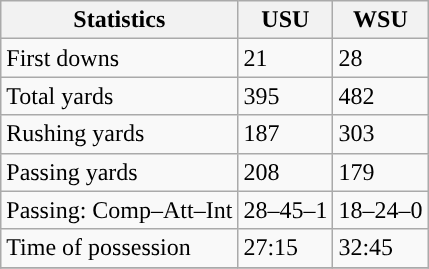<table class="wikitable" style="float: left;">
<tr>
<th>Statistics</th>
<th>USU</th>
<th>WSU</th>
</tr>
<tr>
<td>First downs</td>
<td>21</td>
<td>28</td>
</tr>
<tr>
<td>Total yards</td>
<td>395</td>
<td>482</td>
</tr>
<tr>
<td>Rushing yards</td>
<td>187</td>
<td>303</td>
</tr>
<tr>
<td>Passing yards</td>
<td>208</td>
<td>179</td>
</tr>
<tr>
<td>Passing: Comp–Att–Int</td>
<td>28–45–1</td>
<td>18–24–0</td>
</tr>
<tr>
<td>Time of possession</td>
<td>27:15</td>
<td>32:45</td>
</tr>
<tr>
</tr>
</table>
